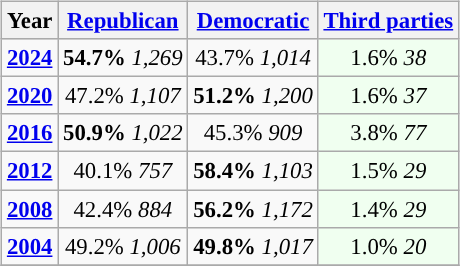<table class="wikitable" style="float:right; font-size:95%;">
<tr bgcolor=lightgrey>
<th>Year</th>
<th><a href='#'>Republican</a></th>
<th><a href='#'>Democratic</a></th>
<th><a href='#'>Third parties</a></th>
</tr>
<tr>
<td style="text-align:center; "><strong><a href='#'>2024</a></strong></td>
<td style="text-align:center; "><strong>54.7%</strong> <em>1,269</em></td>
<td style="text-align:center; ">43.7%  <em>1,014</em></td>
<td style="text-align:center; background:honeyDew;">1.6% <em>38</em></td>
</tr>
<tr>
<td style="text-align:center; "><strong><a href='#'>2020</a></strong></td>
<td style="text-align:center; ">47.2% <em>1,107</em></td>
<td style="text-align:center; "><strong>51.2%</strong>  <em>1,200</em></td>
<td style="text-align:center; background:honeyDew;">1.6% <em>37</em></td>
</tr>
<tr>
<td style="text-align:center; "><strong><a href='#'>2016</a></strong></td>
<td style="text-align:center; "><strong>50.9%</strong> <em>1,022</em></td>
<td style="text-align:center; ">45.3%  <em>909</em></td>
<td style="text-align:center; background:honeyDew;">3.8% <em>77</em></td>
</tr>
<tr>
<td style="text-align:center; "><strong><a href='#'>2012</a></strong></td>
<td style="text-align:center; ">40.1% <em>757</em></td>
<td style="text-align:center; "><strong>58.4%</strong>  <em>1,103</em></td>
<td style="text-align:center; background:honeyDew;">1.5% <em>29</em></td>
</tr>
<tr>
<td style="text-align:center; "><strong><a href='#'>2008</a></strong></td>
<td style="text-align:center; ">42.4% <em>884</em></td>
<td style="text-align:center; "><strong>56.2%</strong>  <em>1,172</em></td>
<td style="text-align:center; background:honeyDew;">1.4% <em>29</em></td>
</tr>
<tr>
<td style="text-align:center; "><strong><a href='#'>2004</a></strong></td>
<td style="text-align:center; ">49.2% <em>1,006</em></td>
<td style="text-align:center; "><strong>49.8%</strong>  <em>1,017</em></td>
<td style="text-align:center; background:honeyDew;">1.0% <em>20</em></td>
</tr>
<tr>
</tr>
</table>
